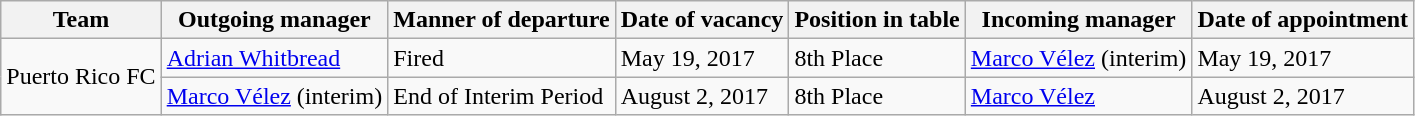<table class="wikitable sortable">
<tr>
<th>Team</th>
<th>Outgoing manager</th>
<th>Manner of departure</th>
<th>Date of vacancy</th>
<th>Position in table</th>
<th>Incoming manager</th>
<th>Date of appointment</th>
</tr>
<tr>
<td rowspan=2>Puerto Rico FC</td>
<td> <a href='#'>Adrian Whitbread</a></td>
<td>Fired</td>
<td>May 19, 2017</td>
<td>8th Place</td>
<td> <a href='#'>Marco Vélez</a> (interim)</td>
<td>May 19, 2017</td>
</tr>
<tr>
<td> <a href='#'>Marco Vélez</a> (interim)</td>
<td>End of Interim Period</td>
<td>August 2, 2017</td>
<td>8th Place</td>
<td> <a href='#'>Marco Vélez</a></td>
<td>August 2, 2017</td>
</tr>
</table>
